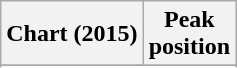<table class="wikitable sortable plainrowheaders" style="text-align:center">
<tr>
<th scope="col">Chart (2015)</th>
<th scope="col">Peak<br> position</th>
</tr>
<tr>
</tr>
<tr>
</tr>
<tr>
</tr>
<tr>
</tr>
</table>
